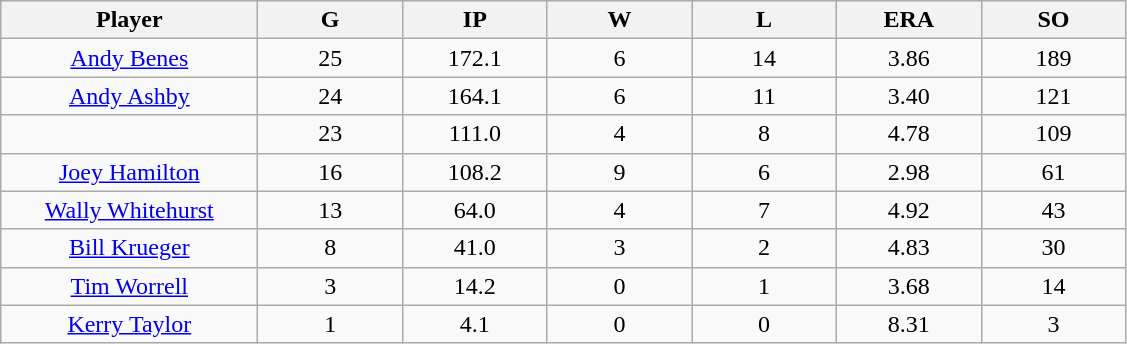<table class="wikitable sortable">
<tr>
<th bgcolor="#DDDDFF" width="16%">Player</th>
<th bgcolor="#DDDDFF" width="9%">G</th>
<th bgcolor="#DDDDFF" width="9%">IP</th>
<th bgcolor="#DDDDFF" width="9%">W</th>
<th bgcolor="#DDDDFF" width="9%">L</th>
<th bgcolor="#DDDDFF" width="9%">ERA</th>
<th bgcolor="#DDDDFF" width="9%">SO</th>
</tr>
<tr align="center">
<td><a href='#'>Andy Benes</a></td>
<td>25</td>
<td>172.1</td>
<td>6</td>
<td>14</td>
<td>3.86</td>
<td>189</td>
</tr>
<tr align=center>
<td><a href='#'>Andy Ashby</a></td>
<td>24</td>
<td>164.1</td>
<td>6</td>
<td>11</td>
<td>3.40</td>
<td>121</td>
</tr>
<tr align=center>
<td></td>
<td>23</td>
<td>111.0</td>
<td>4</td>
<td>8</td>
<td>4.78</td>
<td>109</td>
</tr>
<tr align="center">
<td><a href='#'>Joey Hamilton</a></td>
<td>16</td>
<td>108.2</td>
<td>9</td>
<td>6</td>
<td>2.98</td>
<td>61</td>
</tr>
<tr align=center>
<td><a href='#'>Wally Whitehurst</a></td>
<td>13</td>
<td>64.0</td>
<td>4</td>
<td>7</td>
<td>4.92</td>
<td>43</td>
</tr>
<tr align=center>
<td><a href='#'>Bill Krueger</a></td>
<td>8</td>
<td>41.0</td>
<td>3</td>
<td>2</td>
<td>4.83</td>
<td>30</td>
</tr>
<tr align=center>
<td><a href='#'>Tim Worrell</a></td>
<td>3</td>
<td>14.2</td>
<td>0</td>
<td>1</td>
<td>3.68</td>
<td>14</td>
</tr>
<tr align=center>
<td><a href='#'>Kerry Taylor</a></td>
<td>1</td>
<td>4.1</td>
<td>0</td>
<td>0</td>
<td>8.31</td>
<td>3</td>
</tr>
</table>
